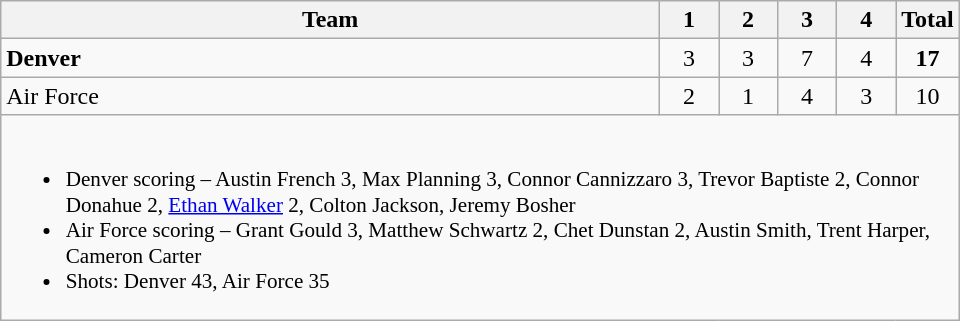<table class="wikitable" style="text-align:center; max-width:40em">
<tr>
<th>Team</th>
<th style="width:2em">1</th>
<th style="width:2em">2</th>
<th style="width:2em">3</th>
<th style="width:2em">4</th>
<th style="width:2em">Total</th>
</tr>
<tr>
<td style="text-align:left"><strong>Denver</strong></td>
<td>3</td>
<td>3</td>
<td>7</td>
<td>4</td>
<td><strong>17</strong></td>
</tr>
<tr>
<td style="text-align:left">Air Force</td>
<td>2</td>
<td>1</td>
<td>4</td>
<td>3</td>
<td>10</td>
</tr>
<tr>
<td colspan=6 style="text-align:left; font-size:88%;"><br><ul><li>Denver scoring – Austin French 3, Max Planning 3, Connor Cannizzaro 3, Trevor Baptiste 2, Connor Donahue 2, <a href='#'>Ethan Walker</a> 2, Colton Jackson, Jeremy Bosher</li><li>Air Force scoring – Grant Gould 3, Matthew Schwartz 2, Chet Dunstan 2, Austin Smith, Trent Harper, Cameron Carter</li><li>Shots: Denver 43, Air Force 35</li></ul></td>
</tr>
</table>
